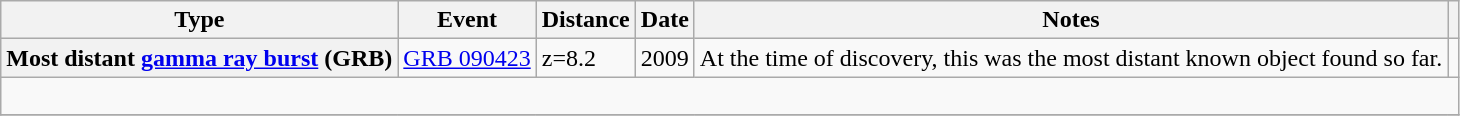<table class="wikitable">
<tr>
<th>Type</th>
<th>Event</th>
<th>Distance</th>
<th>Date</th>
<th class=unsortable>Notes</th>
<th class=unsortable></th>
</tr>
<tr>
<th>Most distant <a href='#'>gamma ray burst</a> (GRB)</th>
<td><a href='#'>GRB 090423</a></td>
<td>z=8.2 </td>
<td>2009</td>
<td>At the time of discovery, this was the most distant known object found so far.</td>
<td></td>
</tr>
<tr>
<td colspan=6 class=sortbottom><br></td>
</tr>
<tr>
</tr>
</table>
